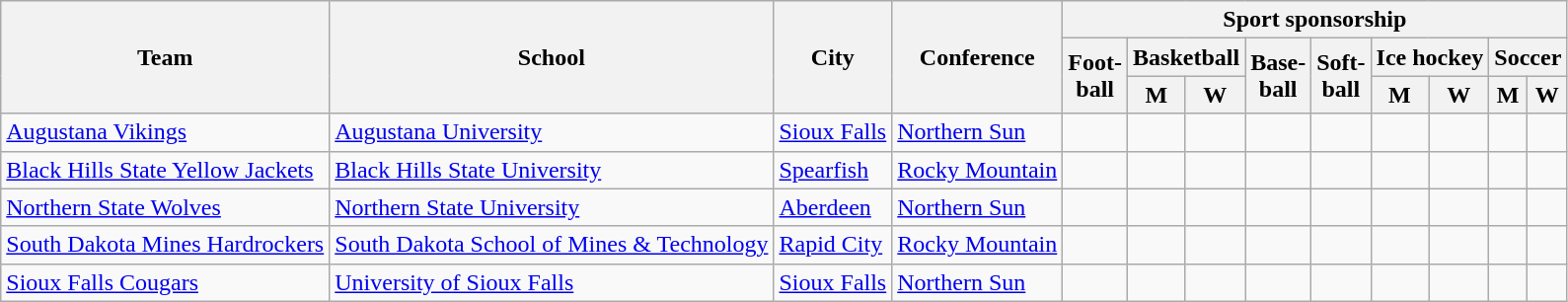<table class="sortable wikitable">
<tr>
<th rowspan=3>Team</th>
<th rowspan=3>School</th>
<th rowspan=3>City</th>
<th rowspan=3>Conference</th>
<th colspan=9>Sport sponsorship</th>
</tr>
<tr>
<th rowspan=2>Foot-<br>ball</th>
<th colspan=2>Basketball</th>
<th rowspan=2>Base-<br>ball</th>
<th rowspan=2>Soft-<br>ball</th>
<th colspan=2>Ice hockey</th>
<th colspan=2>Soccer</th>
</tr>
<tr>
<th>M</th>
<th>W</th>
<th>M</th>
<th>W</th>
<th>M</th>
<th>W</th>
</tr>
<tr>
<td><a href='#'>Augustana Vikings</a></td>
<td><a href='#'>Augustana University</a></td>
<td><a href='#'>Sioux Falls</a></td>
<td><a href='#'>Northern Sun</a></td>
<td></td>
<td></td>
<td></td>
<td></td>
<td></td>
<td></td>
<td></td>
<td></td>
<td></td>
</tr>
<tr>
<td><a href='#'>Black Hills State Yellow Jackets</a></td>
<td><a href='#'>Black Hills State University</a></td>
<td><a href='#'>Spearfish</a></td>
<td><a href='#'>Rocky Mountain</a></td>
<td></td>
<td></td>
<td></td>
<td></td>
<td></td>
<td></td>
<td></td>
<td></td>
<td></td>
</tr>
<tr>
<td><a href='#'>Northern State Wolves</a></td>
<td><a href='#'>Northern State University</a></td>
<td><a href='#'>Aberdeen</a></td>
<td><a href='#'>Northern Sun</a></td>
<td></td>
<td></td>
<td></td>
<td></td>
<td></td>
<td></td>
<td></td>
<td></td>
<td></td>
</tr>
<tr>
<td><a href='#'>South Dakota Mines Hardrockers</a></td>
<td><a href='#'>South Dakota School of Mines & Technology</a></td>
<td><a href='#'>Rapid City</a></td>
<td><a href='#'>Rocky Mountain</a></td>
<td></td>
<td></td>
<td></td>
<td></td>
<td></td>
<td></td>
<td></td>
<td></td>
<td></td>
</tr>
<tr>
<td><a href='#'>Sioux Falls Cougars</a></td>
<td><a href='#'>University of Sioux Falls</a></td>
<td><a href='#'>Sioux Falls</a></td>
<td><a href='#'>Northern Sun</a></td>
<td></td>
<td></td>
<td></td>
<td></td>
<td></td>
<td></td>
<td></td>
<td></td>
<td></td>
</tr>
</table>
